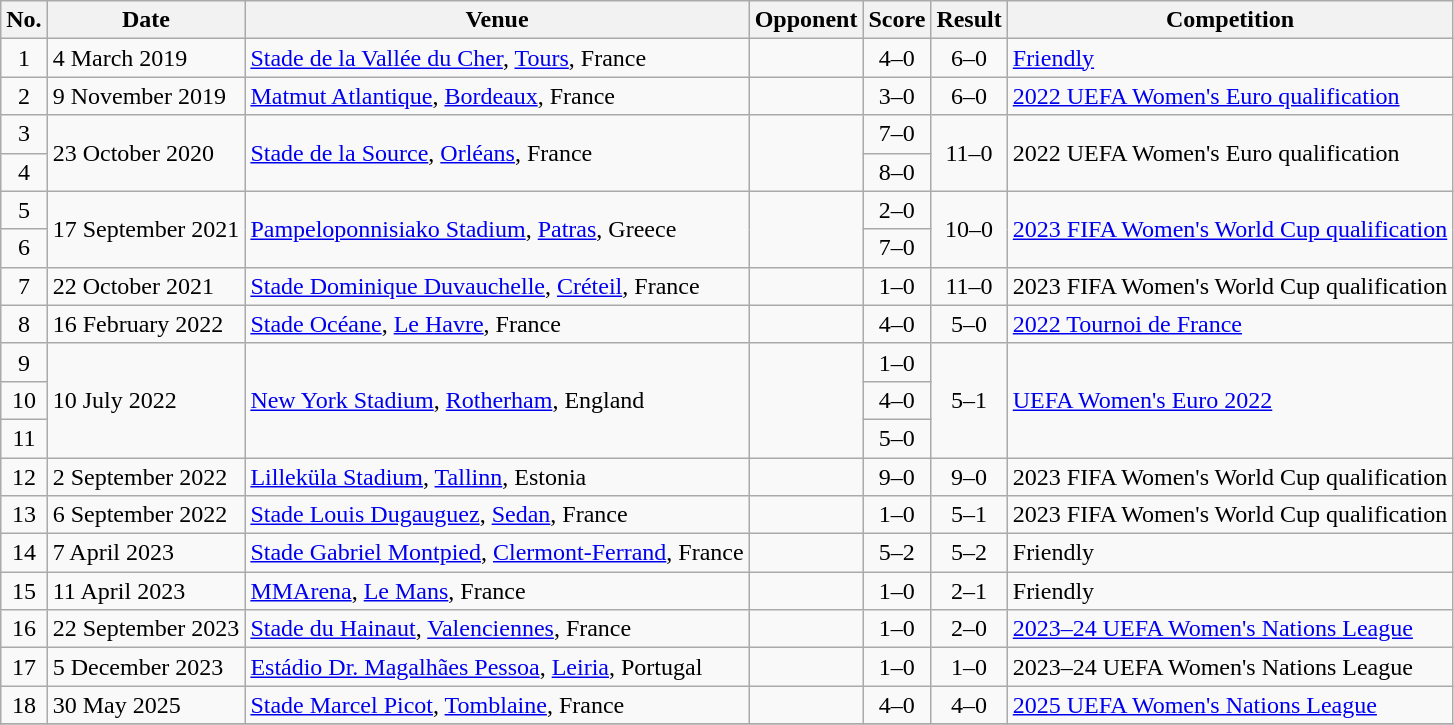<table class="wikitable sortable">
<tr>
<th scope="col">No.</th>
<th scope="col">Date</th>
<th scope="col">Venue</th>
<th scope="col">Opponent</th>
<th scope="col">Score</th>
<th scope="col">Result</th>
<th scope="col">Competition</th>
</tr>
<tr>
<td align="center">1</td>
<td>4 March 2019</td>
<td><a href='#'>Stade de la Vallée du Cher</a>, <a href='#'>Tours</a>, France</td>
<td></td>
<td align="center">4–0</td>
<td align="center">6–0</td>
<td><a href='#'>Friendly</a></td>
</tr>
<tr>
<td align="center">2</td>
<td>9 November 2019</td>
<td><a href='#'>Matmut Atlantique</a>, <a href='#'>Bordeaux</a>, France</td>
<td></td>
<td align="center">3–0</td>
<td align="center">6–0</td>
<td><a href='#'>2022 UEFA Women's Euro qualification</a></td>
</tr>
<tr>
<td align="center">3</td>
<td rowspan="2">23 October 2020</td>
<td rowspan="2"><a href='#'>Stade de la Source</a>, <a href='#'>Orléans</a>, France</td>
<td rowspan="2"></td>
<td align="center">7–0</td>
<td rowspan="2" style="text-align:center">11–0</td>
<td rowspan="2">2022 UEFA Women's Euro qualification</td>
</tr>
<tr>
<td align="center">4</td>
<td align="center">8–0</td>
</tr>
<tr>
<td align="center">5</td>
<td rowspan="2">17 September 2021</td>
<td rowspan="2"><a href='#'>Pampeloponnisiako Stadium</a>, <a href='#'>Patras</a>, Greece</td>
<td rowspan="2"></td>
<td align="center">2–0</td>
<td rowspan="2" style="text-align:center">10–0</td>
<td rowspan="2"><a href='#'>2023 FIFA Women's World Cup qualification</a></td>
</tr>
<tr>
<td align="center">6</td>
<td align="center">7–0</td>
</tr>
<tr>
<td align="center">7</td>
<td>22 October 2021</td>
<td><a href='#'>Stade Dominique Duvauchelle</a>, <a href='#'>Créteil</a>, France</td>
<td></td>
<td align="center">1–0</td>
<td align="center">11–0</td>
<td>2023 FIFA Women's World Cup qualification</td>
</tr>
<tr>
<td align="center">8</td>
<td>16 February 2022</td>
<td><a href='#'>Stade Océane</a>, <a href='#'>Le Havre</a>, France</td>
<td></td>
<td align="center">4–0</td>
<td align="center">5–0</td>
<td><a href='#'>2022 Tournoi de France</a></td>
</tr>
<tr>
<td align="center">9</td>
<td rowspan="3">10 July 2022</td>
<td rowspan="3"><a href='#'>New York Stadium</a>, <a href='#'>Rotherham</a>, England</td>
<td rowspan="3"></td>
<td align="center">1–0</td>
<td rowspan="3" style="text-align:center">5–1</td>
<td rowspan="3"><a href='#'>UEFA Women's Euro 2022</a></td>
</tr>
<tr>
<td align="center">10</td>
<td align="center">4–0</td>
</tr>
<tr>
<td align="center">11</td>
<td align="center">5–0</td>
</tr>
<tr>
<td align="center">12</td>
<td>2 September 2022</td>
<td><a href='#'>Lilleküla Stadium</a>, <a href='#'>Tallinn</a>, Estonia</td>
<td></td>
<td align="center">9–0</td>
<td align="center">9–0</td>
<td>2023 FIFA Women's World Cup qualification</td>
</tr>
<tr>
<td align="center">13</td>
<td>6 September 2022</td>
<td><a href='#'>Stade Louis Dugauguez</a>, <a href='#'>Sedan</a>, France</td>
<td></td>
<td align="center">1–0</td>
<td align="center">5–1</td>
<td>2023 FIFA Women's World Cup qualification</td>
</tr>
<tr>
<td align="center">14</td>
<td>7 April 2023</td>
<td><a href='#'>Stade Gabriel Montpied</a>, <a href='#'>Clermont-Ferrand</a>, France</td>
<td></td>
<td align="center">5–2</td>
<td align="center">5–2</td>
<td>Friendly</td>
</tr>
<tr>
<td align="center">15</td>
<td>11 April 2023</td>
<td><a href='#'>MMArena</a>, <a href='#'>Le Mans</a>, France</td>
<td></td>
<td align="center">1–0</td>
<td align="center">2–1</td>
<td>Friendly</td>
</tr>
<tr>
<td align="center">16</td>
<td>22 September 2023</td>
<td><a href='#'>Stade du Hainaut</a>, <a href='#'>Valenciennes</a>, France</td>
<td></td>
<td align="center">1–0</td>
<td align="center">2–0</td>
<td><a href='#'>2023–24 UEFA Women's Nations League</a></td>
</tr>
<tr>
<td align="center">17</td>
<td>5 December 2023</td>
<td><a href='#'>Estádio Dr. Magalhães Pessoa</a>, <a href='#'>Leiria</a>, Portugal</td>
<td></td>
<td align="center">1–0</td>
<td align="center">1–0</td>
<td>2023–24 UEFA Women's Nations League</td>
</tr>
<tr>
<td align="center">18</td>
<td>30 May 2025</td>
<td><a href='#'>Stade Marcel Picot</a>, <a href='#'>Tomblaine</a>, France</td>
<td></td>
<td align="center">4–0</td>
<td align="center">4–0</td>
<td><a href='#'>2025 UEFA Women's Nations League</a></td>
</tr>
<tr>
</tr>
</table>
